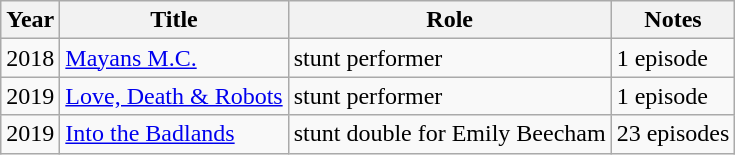<table class="wikitable">
<tr>
<th>Year</th>
<th>Title</th>
<th>Role</th>
<th>Notes</th>
</tr>
<tr>
<td>2018</td>
<td><a href='#'>Mayans M.C.</a></td>
<td>stunt performer</td>
<td>1 episode</td>
</tr>
<tr>
<td>2019</td>
<td><a href='#'>Love, Death & Robots</a></td>
<td>stunt performer</td>
<td>1 episode</td>
</tr>
<tr>
<td>2019</td>
<td><a href='#'>Into the Badlands</a></td>
<td>stunt double for Emily Beecham</td>
<td>23 episodes</td>
</tr>
</table>
